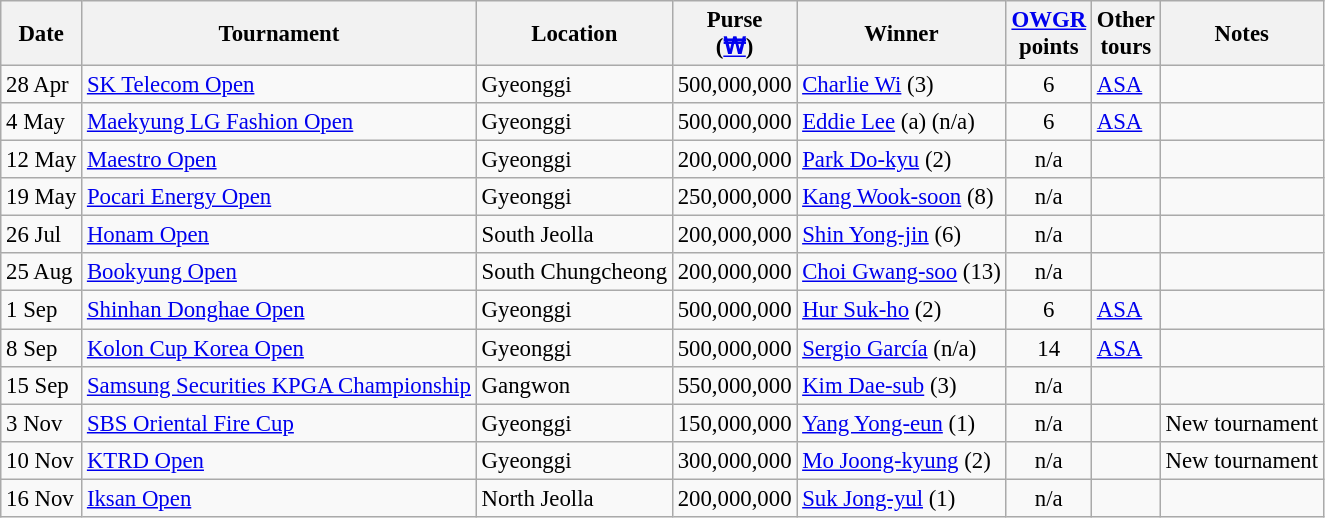<table class="wikitable" style="font-size:95%;">
<tr>
<th>Date</th>
<th>Tournament</th>
<th>Location</th>
<th>Purse<br>(<a href='#'>₩</a>)</th>
<th>Winner</th>
<th><a href='#'>OWGR</a><br>points</th>
<th>Other<br>tours</th>
<th>Notes</th>
</tr>
<tr>
<td>28 Apr</td>
<td><a href='#'>SK Telecom Open</a></td>
<td>Gyeonggi</td>
<td align=right>500,000,000</td>
<td> <a href='#'>Charlie Wi</a> (3)</td>
<td align=center>6</td>
<td><a href='#'>ASA</a></td>
<td></td>
</tr>
<tr>
<td>4 May</td>
<td><a href='#'>Maekyung LG Fashion Open</a></td>
<td>Gyeonggi</td>
<td align=right>500,000,000</td>
<td> <a href='#'>Eddie Lee</a> (a) (n/a)</td>
<td align=center>6</td>
<td><a href='#'>ASA</a></td>
<td></td>
</tr>
<tr>
<td>12 May</td>
<td><a href='#'>Maestro Open</a></td>
<td>Gyeonggi</td>
<td align=right>200,000,000</td>
<td> <a href='#'>Park Do-kyu</a> (2)</td>
<td align=center>n/a</td>
<td></td>
<td></td>
</tr>
<tr>
<td>19 May</td>
<td><a href='#'>Pocari Energy Open</a></td>
<td>Gyeonggi</td>
<td align=right>250,000,000</td>
<td> <a href='#'>Kang Wook-soon</a> (8)</td>
<td align=center>n/a</td>
<td></td>
<td></td>
</tr>
<tr>
<td>26 Jul</td>
<td><a href='#'>Honam Open</a></td>
<td>South Jeolla</td>
<td align=right>200,000,000</td>
<td> <a href='#'>Shin Yong-jin</a> (6)</td>
<td align=center>n/a</td>
<td></td>
<td></td>
</tr>
<tr>
<td>25 Aug</td>
<td><a href='#'>Bookyung Open</a></td>
<td>South Chungcheong</td>
<td align=right>200,000,000</td>
<td> <a href='#'>Choi Gwang-soo</a> (13)</td>
<td align=center>n/a</td>
<td></td>
<td></td>
</tr>
<tr>
<td>1 Sep</td>
<td><a href='#'>Shinhan Donghae Open</a></td>
<td>Gyeonggi</td>
<td align=right>500,000,000</td>
<td> <a href='#'>Hur Suk-ho</a> (2)</td>
<td align=center>6</td>
<td><a href='#'>ASA</a></td>
<td></td>
</tr>
<tr>
<td>8 Sep</td>
<td><a href='#'>Kolon Cup Korea Open</a></td>
<td>Gyeonggi</td>
<td align=right>500,000,000</td>
<td> <a href='#'>Sergio García</a> (n/a)</td>
<td align=center>14</td>
<td><a href='#'>ASA</a></td>
<td></td>
</tr>
<tr>
<td>15 Sep</td>
<td><a href='#'>Samsung Securities KPGA Championship</a></td>
<td>Gangwon</td>
<td align=right>550,000,000</td>
<td> <a href='#'>Kim Dae-sub</a> (3)</td>
<td align=center>n/a</td>
<td></td>
<td></td>
</tr>
<tr>
<td>3 Nov</td>
<td><a href='#'>SBS Oriental Fire Cup</a></td>
<td>Gyeonggi</td>
<td align=right>150,000,000</td>
<td> <a href='#'>Yang Yong-eun</a> (1)</td>
<td align=center>n/a</td>
<td></td>
<td>New tournament</td>
</tr>
<tr>
<td>10 Nov</td>
<td><a href='#'>KTRD Open</a></td>
<td>Gyeonggi</td>
<td align=right>300,000,000</td>
<td> <a href='#'>Mo Joong-kyung</a> (2)</td>
<td align=center>n/a</td>
<td></td>
<td>New tournament</td>
</tr>
<tr>
<td>16 Nov</td>
<td><a href='#'>Iksan Open</a></td>
<td>North Jeolla</td>
<td align=right>200,000,000</td>
<td> <a href='#'>Suk Jong-yul</a> (1)</td>
<td align=center>n/a</td>
<td></td>
<td></td>
</tr>
</table>
